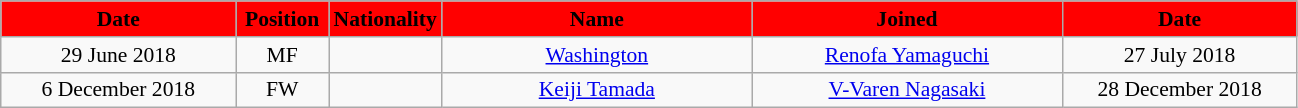<table class="wikitable"  style="text-align:center; font-size:90%; ">
<tr>
<th style="background:#FF0000; color:#000000; width:150px;">Date</th>
<th style="background:#FF0000; color:#000000; width:55px;">Position</th>
<th style="background:#FF0000; color:#000000; width:55px;">Nationality</th>
<th style="background:#FF0000; color:#000000; width:200px;">Name</th>
<th style="background:#FF0000; color:#000000; width:200px;">Joined</th>
<th style="background:#FF0000; color:#000000; width:150px;">Date</th>
</tr>
<tr>
<td>29 June 2018</td>
<td>MF</td>
<td></td>
<td><a href='#'>Washington</a></td>
<td><a href='#'>Renofa Yamaguchi</a></td>
<td>27 July 2018</td>
</tr>
<tr>
<td>6 December 2018</td>
<td>FW</td>
<td></td>
<td><a href='#'>Keiji Tamada</a></td>
<td><a href='#'>V-Varen Nagasaki</a></td>
<td>28 December 2018</td>
</tr>
</table>
